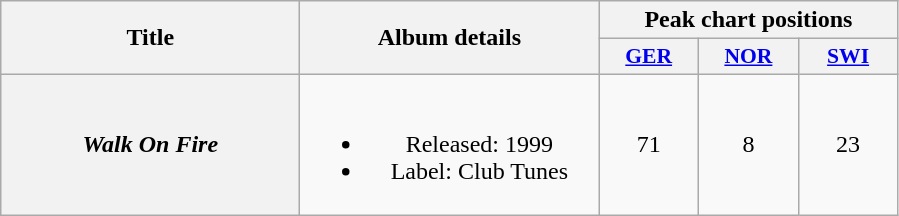<table class="wikitable plainrowheaders" style="text-align:center;" border="1">
<tr>
<th scope="col" rowspan="2" style="width:12em;">Title</th>
<th scope="col" rowspan="2" style="width:12em;">Album details</th>
<th scope="col" colspan="3" style="width:12em;">Peak chart positions</th>
</tr>
<tr>
<th scope="col" style="width:3em;font-size:90%;"><a href='#'>GER</a><br></th>
<th scope="col" style="width:3em;font-size:90%;"><a href='#'>NOR</a><br></th>
<th scope="col" style="width:3em;font-size:90%;"><a href='#'>SWI</a><br></th>
</tr>
<tr>
<th scope="row"><em>Walk On Fire</em></th>
<td><br><ul><li>Released: 1999</li><li>Label: Club Tunes</li></ul></td>
<td align="center">71</td>
<td align="center">8</td>
<td align="center">23</td>
</tr>
</table>
